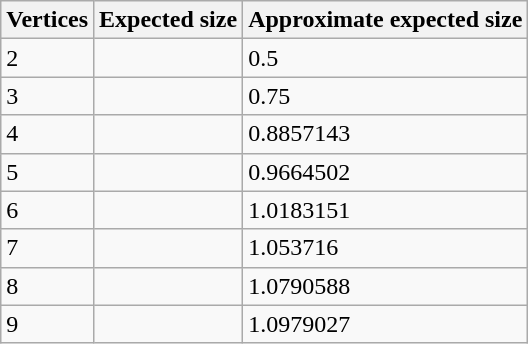<table class="wikitable">
<tr>
<th>Vertices</th>
<th>Expected size</th>
<th>Approximate expected size</th>
</tr>
<tr>
<td>2</td>
<td></td>
<td>0.5</td>
</tr>
<tr>
<td>3</td>
<td></td>
<td>0.75</td>
</tr>
<tr>
<td>4</td>
<td></td>
<td>0.8857143</td>
</tr>
<tr>
<td>5</td>
<td></td>
<td>0.9664502</td>
</tr>
<tr>
<td>6</td>
<td></td>
<td>1.0183151</td>
</tr>
<tr>
<td>7</td>
<td></td>
<td>1.053716</td>
</tr>
<tr>
<td>8</td>
<td></td>
<td>1.0790588</td>
</tr>
<tr>
<td>9</td>
<td></td>
<td>1.0979027</td>
</tr>
</table>
